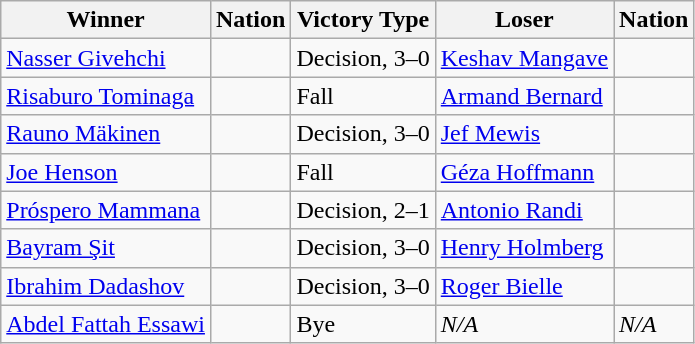<table class="wikitable sortable" style="text-align:left;">
<tr>
<th>Winner</th>
<th>Nation</th>
<th>Victory Type</th>
<th>Loser</th>
<th>Nation</th>
</tr>
<tr>
<td><a href='#'>Nasser Givehchi</a></td>
<td></td>
<td>Decision, 3–0</td>
<td><a href='#'>Keshav Mangave</a></td>
<td></td>
</tr>
<tr>
<td><a href='#'>Risaburo Tominaga</a></td>
<td></td>
<td>Fall</td>
<td><a href='#'>Armand Bernard</a></td>
<td></td>
</tr>
<tr>
<td><a href='#'>Rauno Mäkinen</a></td>
<td></td>
<td>Decision, 3–0</td>
<td><a href='#'>Jef Mewis</a></td>
<td></td>
</tr>
<tr>
<td><a href='#'>Joe Henson</a></td>
<td></td>
<td>Fall</td>
<td><a href='#'>Géza Hoffmann</a></td>
<td></td>
</tr>
<tr>
<td><a href='#'>Próspero Mammana</a></td>
<td></td>
<td>Decision, 2–1</td>
<td><a href='#'>Antonio Randi</a></td>
<td></td>
</tr>
<tr>
<td><a href='#'>Bayram Şit</a></td>
<td></td>
<td>Decision, 3–0</td>
<td><a href='#'>Henry Holmberg</a></td>
<td></td>
</tr>
<tr>
<td><a href='#'>Ibrahim Dadashov</a></td>
<td></td>
<td>Decision, 3–0</td>
<td><a href='#'>Roger Bielle</a></td>
<td></td>
</tr>
<tr>
<td><a href='#'>Abdel Fattah Essawi</a></td>
<td></td>
<td>Bye</td>
<td><em>N/A</em></td>
<td><em>N/A</em></td>
</tr>
</table>
